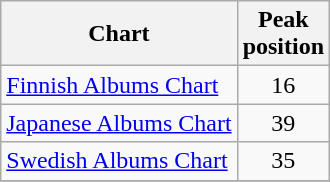<table class="wikitable">
<tr>
<th style="text-align:center;">Chart</th>
<th style="text-align:center;">Peak<br>position</th>
</tr>
<tr>
<td align="left"><a href='#'>Finnish Albums Chart</a></td>
<td style="text-align:center;">16</td>
</tr>
<tr>
<td align="left"><a href='#'>Japanese Albums Chart</a></td>
<td style="text-align:center;">39</td>
</tr>
<tr>
<td align="left"><a href='#'>Swedish Albums Chart</a></td>
<td style="text-align:center;">35</td>
</tr>
<tr>
</tr>
</table>
